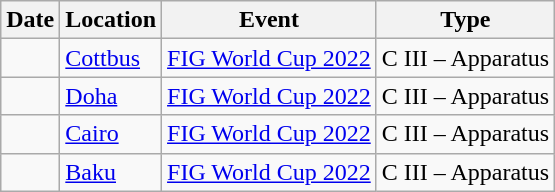<table class="wikitable sortable">
<tr>
<th>Date</th>
<th>Location</th>
<th>Event</th>
<th>Type</th>
</tr>
<tr>
<td></td>
<td> <a href='#'>Cottbus</a></td>
<td><a href='#'>FIG World Cup 2022</a></td>
<td>C III – Apparatus</td>
</tr>
<tr>
<td></td>
<td> <a href='#'>Doha</a></td>
<td><a href='#'>FIG World Cup 2022</a></td>
<td>C III – Apparatus</td>
</tr>
<tr>
<td></td>
<td> <a href='#'>Cairo</a></td>
<td><a href='#'>FIG World Cup 2022</a></td>
<td>C III – Apparatus</td>
</tr>
<tr>
<td></td>
<td> <a href='#'>Baku</a></td>
<td><a href='#'>FIG World Cup 2022</a></td>
<td>C III – Apparatus</td>
</tr>
</table>
